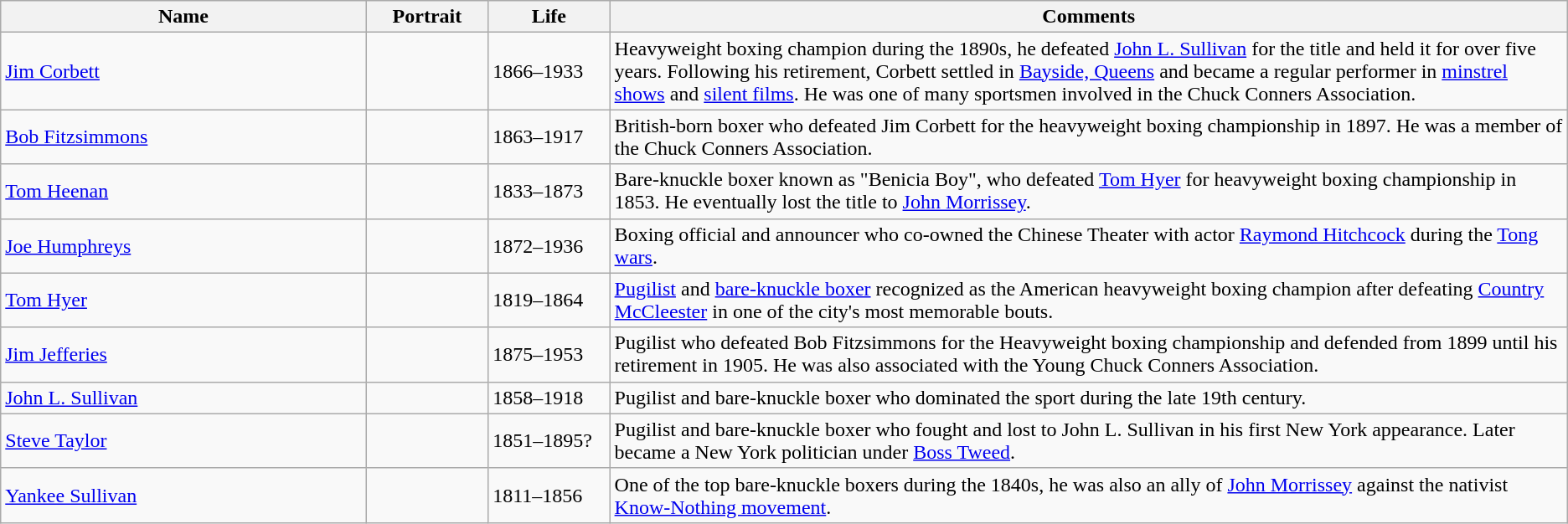<table class=wikitable>
<tr>
<th width="21%">Name</th>
<th width="7%">Portrait</th>
<th width="7%">Life</th>
<th width="55%">Comments</th>
</tr>
<tr>
<td><a href='#'>Jim Corbett</a></td>
<td></td>
<td>1866–1933</td>
<td>Heavyweight boxing champion during the 1890s, he defeated <a href='#'>John L. Sullivan</a> for the title and held it for over five years. Following his retirement, Corbett settled in <a href='#'>Bayside, Queens</a> and became a regular performer in <a href='#'>minstrel shows</a> and <a href='#'>silent films</a>. He was one of many sportsmen involved in the Chuck Conners Association.</td>
</tr>
<tr>
<td><a href='#'>Bob Fitzsimmons</a></td>
<td></td>
<td>1863–1917</td>
<td>British-born boxer who defeated Jim Corbett for the heavyweight boxing championship in 1897. He was a member of the Chuck Conners Association.</td>
</tr>
<tr>
<td><a href='#'>Tom Heenan</a></td>
<td></td>
<td>1833–1873</td>
<td>Bare-knuckle boxer known as "Benicia Boy", who defeated <a href='#'>Tom Hyer</a> for heavyweight boxing championship in 1853. He eventually lost the title to <a href='#'>John Morrissey</a>.</td>
</tr>
<tr>
<td><a href='#'>Joe Humphreys</a></td>
<td></td>
<td>1872–1936</td>
<td>Boxing official and announcer who co-owned the Chinese Theater with actor <a href='#'>Raymond Hitchcock</a> during the <a href='#'>Tong wars</a>.</td>
</tr>
<tr>
<td><a href='#'>Tom Hyer</a></td>
<td></td>
<td>1819–1864</td>
<td><a href='#'>Pugilist</a> and <a href='#'>bare-knuckle boxer</a> recognized as the American heavyweight boxing champion after defeating <a href='#'>Country McCleester</a> in one of the city's most memorable bouts.</td>
</tr>
<tr>
<td><a href='#'>Jim Jefferies</a></td>
<td></td>
<td>1875–1953</td>
<td>Pugilist who defeated Bob Fitzsimmons for the Heavyweight boxing championship and defended from 1899 until his retirement in 1905. He was also associated with the Young Chuck Conners Association.</td>
</tr>
<tr>
<td><a href='#'>John L. Sullivan</a></td>
<td></td>
<td>1858–1918</td>
<td>Pugilist and bare-knuckle boxer who dominated the sport during the late 19th century.</td>
</tr>
<tr>
<td><a href='#'>Steve Taylor</a></td>
<td></td>
<td>1851–1895?</td>
<td>Pugilist and bare-knuckle boxer who fought and lost to John L. Sullivan in his first New York appearance. Later became a New York politician under <a href='#'>Boss Tweed</a>.</td>
</tr>
<tr>
<td><a href='#'>Yankee Sullivan</a></td>
<td></td>
<td>1811–1856</td>
<td>One of the top bare-knuckle boxers during the 1840s, he was also an ally of <a href='#'>John Morrissey</a> against the nativist <a href='#'>Know-Nothing movement</a>.</td>
</tr>
</table>
